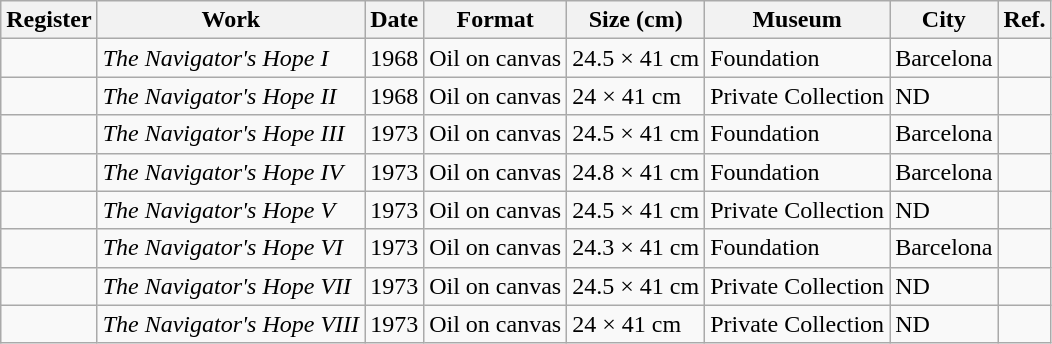<table class = "wikitable sortable">
<tr>
<th>Register</th>
<th>Work</th>
<th>Date</th>
<th>Format</th>
<th>Size (cm)</th>
<th>Museum</th>
<th>City</th>
<th>Ref.</th>
</tr>
<tr ----->
<td></td>
<td><em>The Navigator's Hope I</em></td>
<td>1968</td>
<td>Oil on canvas</td>
<td>24.5 × 41 cm</td>
<td>Foundation</td>
<td>Barcelona</td>
<td></td>
</tr>
<tr ----->
<td></td>
<td><em>The Navigator's Hope II</em></td>
<td>1968</td>
<td>Oil on canvas</td>
<td>24 × 41 cm</td>
<td>Private Collection</td>
<td>ND</td>
<td></td>
</tr>
<tr ----->
<td></td>
<td><em>The Navigator's Hope III</em></td>
<td>1973</td>
<td>Oil on canvas</td>
<td>24.5 × 41 cm</td>
<td>Foundation</td>
<td>Barcelona</td>
<td></td>
</tr>
<tr ----->
<td></td>
<td><em>The Navigator's Hope IV</em></td>
<td>1973</td>
<td>Oil on canvas</td>
<td>24.8 × 41 cm</td>
<td>Foundation</td>
<td>Barcelona</td>
<td></td>
</tr>
<tr ----->
<td></td>
<td><em>The Navigator's Hope V</em></td>
<td>1973</td>
<td>Oil on canvas</td>
<td>24.5 × 41 cm</td>
<td>Private Collection</td>
<td>ND</td>
<td></td>
</tr>
<tr ----->
<td></td>
<td><em>The Navigator's Hope VI</em></td>
<td>1973</td>
<td>Oil on canvas</td>
<td>24.3 × 41 cm</td>
<td>Foundation</td>
<td>Barcelona</td>
<td></td>
</tr>
<tr ----->
<td></td>
<td><em>The Navigator's Hope VII</em></td>
<td>1973</td>
<td>Oil on canvas</td>
<td>24.5 × 41 cm</td>
<td>Private Collection</td>
<td>ND</td>
<td></td>
</tr>
<tr ----->
<td></td>
<td><em>The Navigator's Hope VIII</em></td>
<td>1973</td>
<td>Oil on canvas</td>
<td>24 × 41 cm</td>
<td>Private Collection</td>
<td>ND</td>
<td></td>
</tr>
</table>
